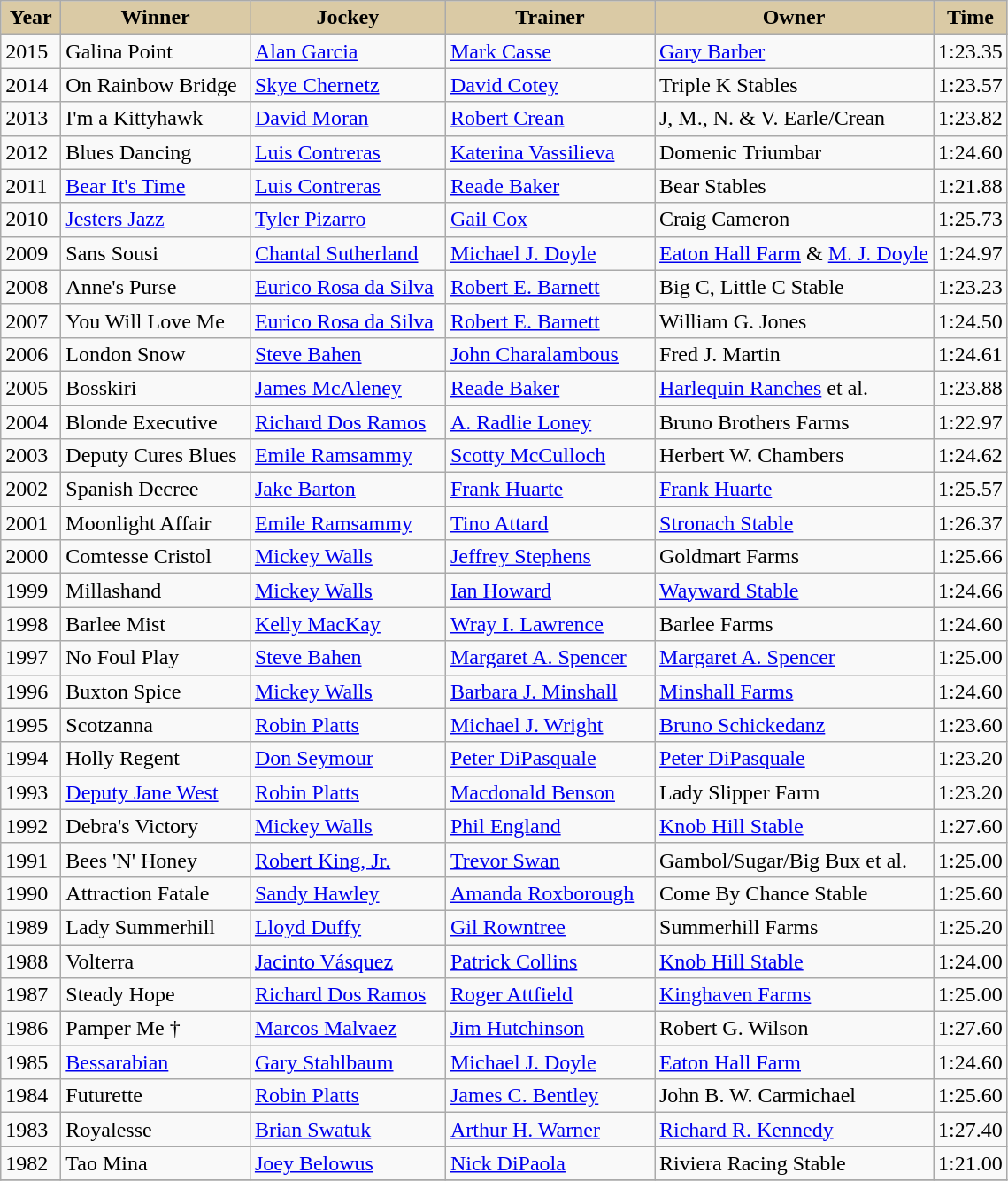<table class="wikitable sortable">
<tr>
<th style="background-color:#DACAA5; width:38px">Year <br></th>
<th style="background-color:#DACAA5; width:135px">Winner <br></th>
<th style="background-color:#DACAA5; width:140px">Jockey <br></th>
<th style="background-color:#DACAA5; width:150px">Trainer <br></th>
<th style="background-color:#DACAA5">Owner<br></th>
<th style="background-color:#DACAA5; width:20px">Time<br></th>
</tr>
<tr>
<td>2015</td>
<td>Galina Point</td>
<td><a href='#'>Alan Garcia</a></td>
<td><a href='#'>Mark Casse</a></td>
<td><a href='#'>Gary Barber</a></td>
<td>1:23.35</td>
</tr>
<tr>
<td>2014</td>
<td>On Rainbow Bridge</td>
<td><a href='#'>Skye Chernetz</a></td>
<td><a href='#'>David Cotey</a></td>
<td>Triple K Stables</td>
<td>1:23.57</td>
</tr>
<tr>
<td>2013</td>
<td>I'm a Kittyhawk</td>
<td><a href='#'>David Moran</a></td>
<td><a href='#'>Robert Crean</a></td>
<td>J, M., N. & V. Earle/Crean</td>
<td>1:23.82</td>
</tr>
<tr>
<td>2012</td>
<td>Blues Dancing</td>
<td><a href='#'>Luis Contreras</a></td>
<td><a href='#'>Katerina Vassilieva</a></td>
<td>Domenic Triumbar</td>
<td>1:24.60</td>
</tr>
<tr>
<td>2011</td>
<td><a href='#'>Bear It's Time</a></td>
<td><a href='#'>Luis Contreras</a></td>
<td><a href='#'>Reade Baker</a></td>
<td>Bear Stables</td>
<td>1:21.88</td>
</tr>
<tr>
<td>2010</td>
<td><a href='#'>Jesters Jazz</a></td>
<td><a href='#'>Tyler Pizarro</a></td>
<td><a href='#'>Gail Cox</a></td>
<td>Craig Cameron</td>
<td>1:25.73</td>
</tr>
<tr>
<td>2009</td>
<td>Sans Sousi</td>
<td><a href='#'>Chantal Sutherland</a></td>
<td><a href='#'>Michael J. Doyle</a></td>
<td><a href='#'>Eaton Hall Farm</a> & <a href='#'>M. J. Doyle</a></td>
<td>1:24.97</td>
</tr>
<tr>
<td>2008</td>
<td>Anne's Purse</td>
<td><a href='#'>Eurico Rosa da Silva</a></td>
<td><a href='#'>Robert E. Barnett</a></td>
<td>Big C, Little C Stable</td>
<td>1:23.23</td>
</tr>
<tr>
<td>2007</td>
<td>You Will Love Me</td>
<td><a href='#'>Eurico Rosa da Silva</a></td>
<td><a href='#'>Robert E. Barnett</a></td>
<td>William G. Jones</td>
<td>1:24.50</td>
</tr>
<tr>
<td>2006</td>
<td>London Snow</td>
<td><a href='#'>Steve Bahen</a></td>
<td><a href='#'>John Charalambous</a></td>
<td>Fred J. Martin</td>
<td>1:24.61</td>
</tr>
<tr>
<td>2005</td>
<td>Bosskiri</td>
<td><a href='#'>James McAleney</a></td>
<td><a href='#'>Reade Baker</a></td>
<td><a href='#'>Harlequin Ranches</a> et al.</td>
<td>1:23.88</td>
</tr>
<tr>
<td>2004</td>
<td>Blonde Executive</td>
<td><a href='#'>Richard Dos Ramos</a></td>
<td><a href='#'>A. Radlie Loney</a></td>
<td>Bruno Brothers Farms</td>
<td>1:22.97</td>
</tr>
<tr>
<td>2003</td>
<td>Deputy Cures Blues</td>
<td><a href='#'>Emile Ramsammy</a></td>
<td><a href='#'>Scotty McCulloch</a></td>
<td>Herbert W. Chambers</td>
<td>1:24.62</td>
</tr>
<tr>
<td>2002</td>
<td>Spanish Decree</td>
<td><a href='#'>Jake Barton</a></td>
<td><a href='#'>Frank Huarte</a></td>
<td><a href='#'>Frank Huarte</a></td>
<td>1:25.57</td>
</tr>
<tr>
<td>2001</td>
<td>Moonlight Affair</td>
<td><a href='#'>Emile Ramsammy</a></td>
<td><a href='#'>Tino Attard</a></td>
<td><a href='#'>Stronach Stable</a></td>
<td>1:26.37</td>
</tr>
<tr>
<td>2000</td>
<td>Comtesse Cristol</td>
<td><a href='#'>Mickey Walls</a></td>
<td><a href='#'>Jeffrey Stephens</a></td>
<td>Goldmart Farms</td>
<td>1:25.66</td>
</tr>
<tr>
<td>1999</td>
<td>Millashand</td>
<td><a href='#'>Mickey Walls</a></td>
<td><a href='#'>Ian Howard</a></td>
<td><a href='#'>Wayward Stable</a></td>
<td>1:24.66</td>
</tr>
<tr>
<td>1998</td>
<td>Barlee Mist</td>
<td><a href='#'>Kelly MacKay</a></td>
<td><a href='#'>Wray I. Lawrence</a></td>
<td>Barlee Farms</td>
<td>1:24.60</td>
</tr>
<tr>
<td>1997</td>
<td>No Foul Play</td>
<td><a href='#'>Steve Bahen</a></td>
<td><a href='#'>Margaret A. Spencer</a></td>
<td><a href='#'>Margaret A. Spencer</a></td>
<td>1:25.00</td>
</tr>
<tr>
<td>1996</td>
<td>Buxton Spice</td>
<td><a href='#'>Mickey Walls</a></td>
<td><a href='#'>Barbara J. Minshall</a></td>
<td><a href='#'>Minshall Farms</a></td>
<td>1:24.60</td>
</tr>
<tr>
<td>1995</td>
<td>Scotzanna</td>
<td><a href='#'>Robin Platts</a></td>
<td><a href='#'>Michael J. Wright</a></td>
<td><a href='#'>Bruno Schickedanz</a></td>
<td>1:23.60</td>
</tr>
<tr>
<td>1994</td>
<td>Holly Regent</td>
<td><a href='#'>Don Seymour</a></td>
<td><a href='#'>Peter DiPasquale</a></td>
<td><a href='#'>Peter DiPasquale</a></td>
<td>1:23.20</td>
</tr>
<tr>
<td>1993</td>
<td><a href='#'>Deputy Jane West</a></td>
<td><a href='#'>Robin Platts</a></td>
<td><a href='#'>Macdonald Benson</a></td>
<td>Lady Slipper Farm</td>
<td>1:23.20</td>
</tr>
<tr>
<td>1992</td>
<td>Debra's Victory</td>
<td><a href='#'>Mickey Walls</a></td>
<td><a href='#'>Phil England</a></td>
<td><a href='#'>Knob Hill Stable</a></td>
<td>1:27.60</td>
</tr>
<tr>
<td>1991</td>
<td>Bees 'N' Honey</td>
<td><a href='#'>Robert King, Jr.</a></td>
<td><a href='#'>Trevor Swan</a></td>
<td>Gambol/Sugar/Big Bux et al.</td>
<td>1:25.00</td>
</tr>
<tr>
<td>1990</td>
<td>Attraction Fatale</td>
<td><a href='#'>Sandy Hawley</a></td>
<td><a href='#'>Amanda Roxborough</a></td>
<td>Come By Chance Stable</td>
<td>1:25.60</td>
</tr>
<tr>
<td>1989</td>
<td>Lady Summerhill</td>
<td><a href='#'>Lloyd Duffy</a></td>
<td><a href='#'>Gil Rowntree</a></td>
<td>Summerhill Farms</td>
<td>1:25.20</td>
</tr>
<tr>
<td>1988</td>
<td>Volterra</td>
<td><a href='#'>Jacinto Vásquez</a></td>
<td><a href='#'>Patrick Collins</a></td>
<td><a href='#'>Knob Hill Stable</a></td>
<td>1:24.00</td>
</tr>
<tr>
<td>1987</td>
<td>Steady Hope</td>
<td><a href='#'>Richard Dos Ramos</a></td>
<td><a href='#'>Roger Attfield</a></td>
<td><a href='#'>Kinghaven Farms</a></td>
<td>1:25.00</td>
</tr>
<tr>
<td>1986</td>
<td>Pamper Me †</td>
<td><a href='#'>Marcos Malvaez</a></td>
<td><a href='#'>Jim Hutchinson</a></td>
<td>Robert G. Wilson</td>
<td>1:27.60</td>
</tr>
<tr>
<td>1985</td>
<td><a href='#'>Bessarabian</a></td>
<td><a href='#'>Gary Stahlbaum</a></td>
<td><a href='#'>Michael J. Doyle</a></td>
<td><a href='#'>Eaton Hall Farm</a></td>
<td>1:24.60</td>
</tr>
<tr>
<td>1984</td>
<td>Futurette</td>
<td><a href='#'>Robin Platts</a></td>
<td><a href='#'>James C. Bentley</a></td>
<td>John B. W. Carmichael</td>
<td>1:25.60</td>
</tr>
<tr>
<td>1983</td>
<td>Royalesse</td>
<td><a href='#'>Brian Swatuk</a></td>
<td><a href='#'>Arthur H. Warner</a></td>
<td><a href='#'>Richard R. Kennedy</a></td>
<td>1:27.40</td>
</tr>
<tr>
<td>1982</td>
<td>Tao Mina</td>
<td><a href='#'>Joey Belowus</a></td>
<td><a href='#'>Nick DiPaola</a></td>
<td>Riviera Racing Stable</td>
<td>1:21.00</td>
</tr>
<tr>
</tr>
</table>
